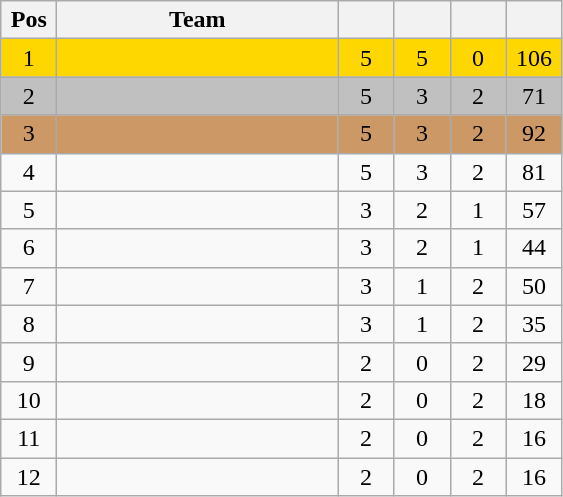<table class="wikitable" style="text-align:center">
<tr>
<th width=30>Pos</th>
<th width=180>Team</th>
<th width=30></th>
<th width=30></th>
<th width=30></th>
<th width=30></th>
</tr>
<tr bgcolor=gold>
<td>1</td>
<td align=left></td>
<td>5</td>
<td>5</td>
<td>0</td>
<td>106</td>
</tr>
<tr bgcolor=silver>
<td>2</td>
<td align=left></td>
<td>5</td>
<td>3</td>
<td>2</td>
<td>71</td>
</tr>
<tr bgcolor=cc9966>
<td>3</td>
<td align=left></td>
<td>5</td>
<td>3</td>
<td>2</td>
<td>92</td>
</tr>
<tr>
<td>4</td>
<td align=left></td>
<td>5</td>
<td>3</td>
<td>2</td>
<td>81</td>
</tr>
<tr>
<td>5</td>
<td align=left></td>
<td>3</td>
<td>2</td>
<td>1</td>
<td>57</td>
</tr>
<tr>
<td>6</td>
<td align=left></td>
<td>3</td>
<td>2</td>
<td>1</td>
<td>44</td>
</tr>
<tr>
<td>7</td>
<td align=left></td>
<td>3</td>
<td>1</td>
<td>2</td>
<td>50</td>
</tr>
<tr>
<td>8</td>
<td align=left></td>
<td>3</td>
<td>1</td>
<td>2</td>
<td>35</td>
</tr>
<tr>
<td>9</td>
<td align=left></td>
<td>2</td>
<td>0</td>
<td>2</td>
<td>29</td>
</tr>
<tr>
<td>10</td>
<td align=left></td>
<td>2</td>
<td>0</td>
<td>2</td>
<td>18</td>
</tr>
<tr>
<td>11</td>
<td align=left></td>
<td>2</td>
<td>0</td>
<td>2</td>
<td>16</td>
</tr>
<tr>
<td>12</td>
<td align=left></td>
<td>2</td>
<td>0</td>
<td>2</td>
<td>16</td>
</tr>
</table>
